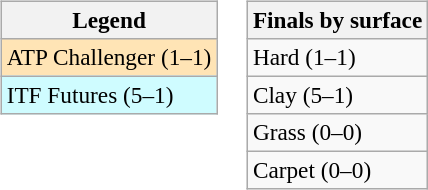<table>
<tr valign=top>
<td><br><table class=wikitable style=font-size:97%>
<tr>
<th>Legend</th>
</tr>
<tr bgcolor=moccasin>
<td>ATP Challenger (1–1)</td>
</tr>
<tr bgcolor=cffcff>
<td>ITF Futures (5–1)</td>
</tr>
</table>
</td>
<td><br><table class=wikitable style=font-size:97%>
<tr>
<th>Finals by surface</th>
</tr>
<tr>
<td>Hard (1–1)</td>
</tr>
<tr>
<td>Clay (5–1)</td>
</tr>
<tr>
<td>Grass (0–0)</td>
</tr>
<tr>
<td>Carpet (0–0)</td>
</tr>
</table>
</td>
</tr>
</table>
